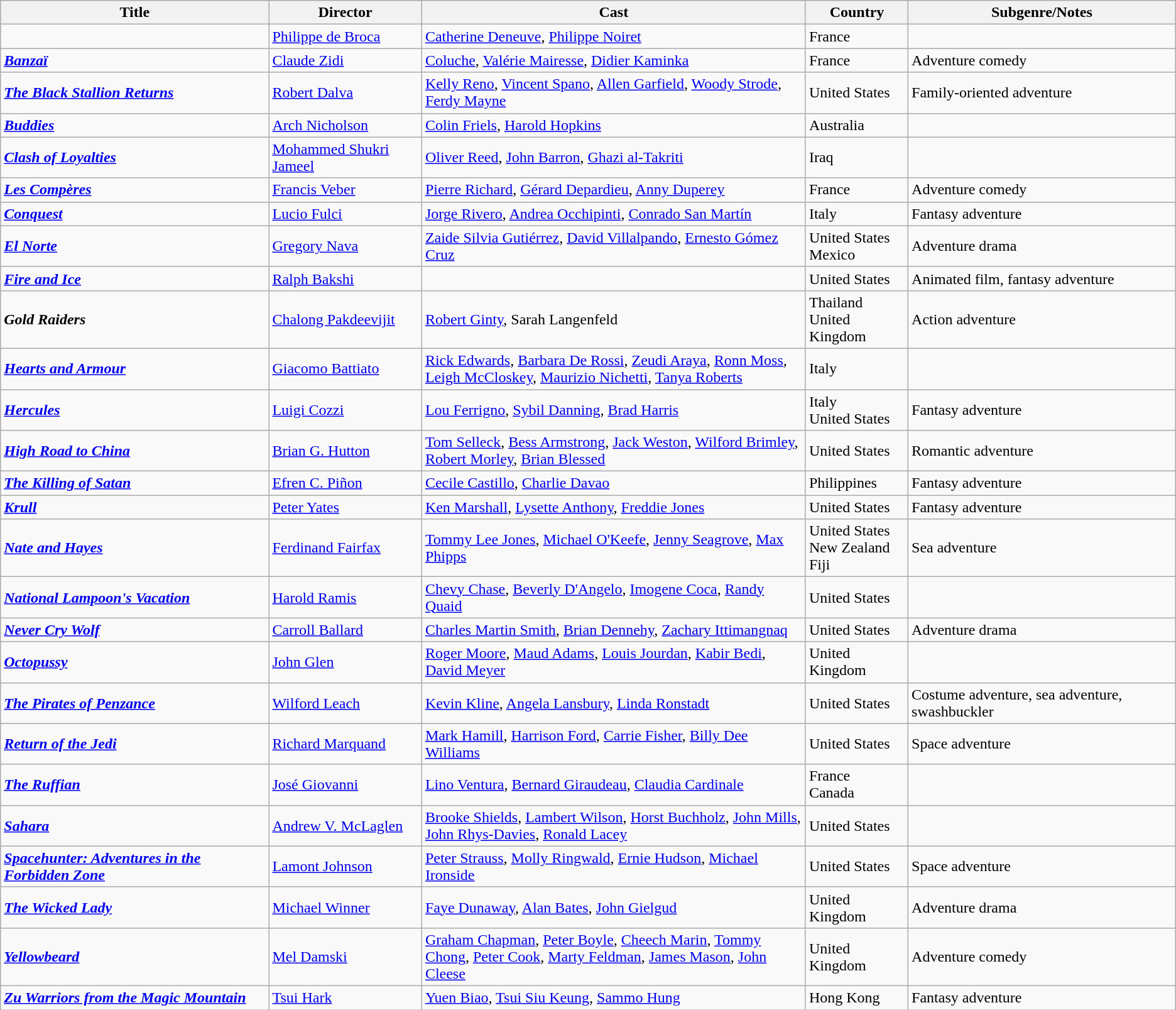<table class="wikitable">
<tr>
<th>Title</th>
<th>Director</th>
<th style="width: 400px;">Cast</th>
<th>Country</th>
<th>Subgenre/Notes</th>
</tr>
<tr>
<td><strong><em></em></strong></td>
<td><a href='#'>Philippe de Broca</a></td>
<td><a href='#'>Catherine Deneuve</a>, <a href='#'>Philippe Noiret</a></td>
<td>France</td>
<td></td>
</tr>
<tr>
<td><strong><em><a href='#'>Banzaï</a></em></strong></td>
<td><a href='#'>Claude Zidi</a></td>
<td><a href='#'>Coluche</a>, <a href='#'>Valérie Mairesse</a>, <a href='#'>Didier Kaminka</a></td>
<td>France</td>
<td>Adventure comedy</td>
</tr>
<tr>
<td><strong><em><a href='#'>The Black Stallion Returns</a></em></strong></td>
<td><a href='#'>Robert Dalva</a></td>
<td><a href='#'>Kelly Reno</a>, <a href='#'>Vincent Spano</a>, <a href='#'>Allen Garfield</a>, <a href='#'>Woody Strode</a>, <a href='#'>Ferdy Mayne</a></td>
<td>United States</td>
<td>Family-oriented adventure</td>
</tr>
<tr>
<td><strong><em><a href='#'>Buddies</a></em></strong></td>
<td><a href='#'>Arch Nicholson</a></td>
<td><a href='#'>Colin Friels</a>, <a href='#'>Harold Hopkins</a></td>
<td>Australia</td>
<td></td>
</tr>
<tr>
<td><strong><em><a href='#'>Clash of Loyalties</a></em></strong></td>
<td><a href='#'>Mohammed Shukri Jameel</a></td>
<td><a href='#'>Oliver Reed</a>, <a href='#'>John Barron</a>, <a href='#'>Ghazi al-Takriti</a></td>
<td>Iraq</td>
<td></td>
</tr>
<tr>
<td><strong><em><a href='#'>Les Compères</a></em></strong></td>
<td><a href='#'>Francis Veber</a></td>
<td><a href='#'>Pierre Richard</a>, <a href='#'>Gérard Depardieu</a>, <a href='#'>Anny Duperey</a></td>
<td>France</td>
<td>Adventure comedy</td>
</tr>
<tr>
<td><strong><em><a href='#'>Conquest</a></em></strong></td>
<td><a href='#'>Lucio Fulci</a></td>
<td><a href='#'>Jorge Rivero</a>, <a href='#'>Andrea Occhipinti</a>, <a href='#'>Conrado San Martín</a></td>
<td>Italy</td>
<td>Fantasy adventure</td>
</tr>
<tr>
<td><strong><em><a href='#'>El Norte</a></em></strong></td>
<td><a href='#'>Gregory Nava</a></td>
<td><a href='#'>Zaide Silvia Gutiérrez</a>, <a href='#'>David Villalpando</a>, <a href='#'>Ernesto Gómez Cruz</a></td>
<td>United States<br>Mexico</td>
<td>Adventure drama</td>
</tr>
<tr>
<td><strong><em><a href='#'>Fire and Ice</a></em></strong></td>
<td><a href='#'>Ralph Bakshi</a></td>
<td></td>
<td>United States</td>
<td>Animated film, fantasy adventure</td>
</tr>
<tr>
<td><strong><em>Gold Raiders</em></strong></td>
<td><a href='#'>Chalong Pakdeevijit</a></td>
<td><a href='#'>Robert Ginty</a>, Sarah Langenfeld</td>
<td>Thailand<br>United Kingdom</td>
<td>Action adventure</td>
</tr>
<tr>
<td><strong><em><a href='#'>Hearts and Armour</a></em></strong></td>
<td><a href='#'>Giacomo Battiato</a></td>
<td><a href='#'>Rick Edwards</a>, <a href='#'>Barbara De Rossi</a>, <a href='#'>Zeudi Araya</a>, <a href='#'>Ronn Moss</a>, <a href='#'>Leigh McCloskey</a>, <a href='#'>Maurizio Nichetti</a>, <a href='#'>Tanya Roberts</a></td>
<td>Italy</td>
<td></td>
</tr>
<tr>
<td><strong><em><a href='#'>Hercules</a></em></strong></td>
<td><a href='#'>Luigi Cozzi</a></td>
<td><a href='#'>Lou Ferrigno</a>, <a href='#'>Sybil Danning</a>, <a href='#'>Brad Harris</a></td>
<td>Italy<br>United States</td>
<td>Fantasy adventure</td>
</tr>
<tr>
<td><strong><em><a href='#'>High Road to China</a></em></strong></td>
<td><a href='#'>Brian G. Hutton</a></td>
<td><a href='#'>Tom Selleck</a>, <a href='#'>Bess Armstrong</a>, <a href='#'>Jack Weston</a>, <a href='#'>Wilford Brimley</a>, <a href='#'>Robert Morley</a>, <a href='#'>Brian Blessed</a></td>
<td>United States</td>
<td>Romantic adventure</td>
</tr>
<tr>
<td><strong><em><a href='#'>The Killing of Satan</a></em></strong></td>
<td><a href='#'>Efren C. Piñon</a></td>
<td><a href='#'>Cecile Castillo</a>, <a href='#'>Charlie Davao</a></td>
<td>Philippines</td>
<td>Fantasy adventure</td>
</tr>
<tr>
<td><strong><em><a href='#'>Krull</a></em></strong></td>
<td><a href='#'>Peter Yates</a></td>
<td><a href='#'>Ken Marshall</a>, <a href='#'>Lysette Anthony</a>, <a href='#'>Freddie Jones</a></td>
<td>United States<br></td>
<td>Fantasy adventure</td>
</tr>
<tr>
<td><strong><em><a href='#'>Nate and Hayes</a></em></strong></td>
<td><a href='#'>Ferdinand Fairfax</a></td>
<td><a href='#'>Tommy Lee Jones</a>, <a href='#'>Michael O'Keefe</a>, <a href='#'>Jenny Seagrove</a>, <a href='#'>Max Phipps</a></td>
<td>United States<br>New Zealand<br>Fiji</td>
<td>Sea adventure</td>
</tr>
<tr>
<td><strong><em><a href='#'>National Lampoon's Vacation</a></em></strong></td>
<td><a href='#'>Harold Ramis</a></td>
<td><a href='#'>Chevy Chase</a>, <a href='#'>Beverly D'Angelo</a>, <a href='#'>Imogene Coca</a>, <a href='#'>Randy Quaid</a></td>
<td>United States</td>
<td></td>
</tr>
<tr>
<td><strong><em><a href='#'>Never Cry Wolf</a></em></strong></td>
<td><a href='#'>Carroll Ballard</a></td>
<td><a href='#'>Charles Martin Smith</a>, <a href='#'>Brian Dennehy</a>, <a href='#'>Zachary Ittimangnaq</a></td>
<td>United States</td>
<td>Adventure drama</td>
</tr>
<tr>
<td><strong><em><a href='#'>Octopussy</a></em></strong></td>
<td><a href='#'>John Glen</a></td>
<td><a href='#'>Roger Moore</a>, <a href='#'>Maud Adams</a>, <a href='#'>Louis Jourdan</a>, <a href='#'>Kabir Bedi</a>, <a href='#'>David Meyer</a></td>
<td>United Kingdom</td>
<td></td>
</tr>
<tr>
<td><strong><em><a href='#'>The Pirates of Penzance</a></em></strong></td>
<td><a href='#'>Wilford Leach</a></td>
<td><a href='#'>Kevin Kline</a>, <a href='#'>Angela Lansbury</a>, <a href='#'>Linda Ronstadt</a></td>
<td>United States</td>
<td>Costume adventure, sea adventure, swashbuckler</td>
</tr>
<tr>
<td><strong><em><a href='#'>Return of the Jedi</a></em></strong></td>
<td><a href='#'>Richard Marquand</a></td>
<td><a href='#'>Mark Hamill</a>, <a href='#'>Harrison Ford</a>, <a href='#'>Carrie Fisher</a>, <a href='#'>Billy Dee Williams</a></td>
<td>United States</td>
<td>Space adventure</td>
</tr>
<tr>
<td><strong><em><a href='#'>The Ruffian</a></em></strong></td>
<td><a href='#'>José Giovanni</a></td>
<td><a href='#'>Lino Ventura</a>, <a href='#'>Bernard Giraudeau</a>, <a href='#'>Claudia Cardinale</a></td>
<td>France<br>Canada</td>
<td></td>
</tr>
<tr>
<td><strong><em><a href='#'>Sahara</a></em></strong></td>
<td><a href='#'>Andrew V. McLaglen</a></td>
<td><a href='#'>Brooke Shields</a>, <a href='#'>Lambert Wilson</a>, <a href='#'>Horst Buchholz</a>, <a href='#'>John Mills</a>, <a href='#'>John Rhys-Davies</a>, <a href='#'>Ronald Lacey</a></td>
<td>United States</td>
<td></td>
</tr>
<tr>
<td><strong><em><a href='#'>Spacehunter: Adventures in the Forbidden Zone</a></em></strong></td>
<td><a href='#'>Lamont Johnson</a></td>
<td><a href='#'>Peter Strauss</a>, <a href='#'>Molly Ringwald</a>, <a href='#'>Ernie Hudson</a>, <a href='#'>Michael Ironside</a></td>
<td>United States</td>
<td>Space adventure</td>
</tr>
<tr>
<td><strong><em><a href='#'>The Wicked Lady</a></em></strong></td>
<td><a href='#'>Michael Winner</a></td>
<td><a href='#'>Faye Dunaway</a>, <a href='#'>Alan Bates</a>, <a href='#'>John Gielgud</a></td>
<td>United Kingdom</td>
<td>Adventure drama</td>
</tr>
<tr>
<td><strong><em><a href='#'>Yellowbeard</a></em></strong></td>
<td><a href='#'>Mel Damski</a></td>
<td><a href='#'>Graham Chapman</a>, <a href='#'>Peter Boyle</a>, <a href='#'>Cheech Marin</a>, <a href='#'>Tommy Chong</a>, <a href='#'>Peter Cook</a>, <a href='#'>Marty Feldman</a>, <a href='#'>James Mason</a>, <a href='#'>John Cleese</a></td>
<td>United Kingdom</td>
<td>Adventure comedy</td>
</tr>
<tr>
<td><strong><em><a href='#'>Zu Warriors from the Magic Mountain</a></em></strong></td>
<td><a href='#'>Tsui Hark</a></td>
<td><a href='#'>Yuen Biao</a>, <a href='#'>Tsui Siu Keung</a>, <a href='#'>Sammo Hung</a></td>
<td>Hong Kong</td>
<td>Fantasy adventure</td>
</tr>
</table>
